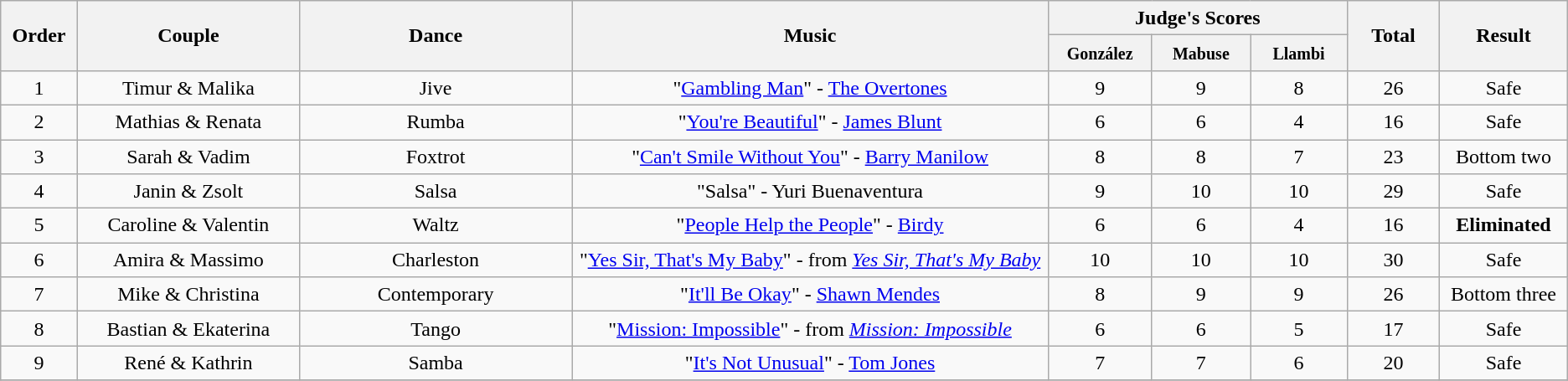<table class="wikitable center sortable" style="text-align:center; font-size:100%; line-height:20px;">
<tr>
<th rowspan="2" style="width: 4em">Order</th>
<th rowspan="2" style="width: 17em">Couple</th>
<th rowspan="2" style="width: 20em">Dance</th>
<th rowspan="2" style="width: 40em">Music</th>
<th colspan="3">Judge's Scores</th>
<th rowspan="2" style="width: 6em">Total</th>
<th rowspan="2" style="width: 7em">Result</th>
</tr>
<tr>
<th style="width: 6em"><small>González</small></th>
<th style="width: 6em"><small>Mabuse</small></th>
<th style="width: 6em"><small>Llambi</small></th>
</tr>
<tr>
<td>1</td>
<td>Timur & Malika</td>
<td>Jive</td>
<td>"<a href='#'>Gambling Man</a>" - <a href='#'>The Overtones</a></td>
<td>9</td>
<td>9</td>
<td>8</td>
<td>26</td>
<td>Safe</td>
</tr>
<tr>
<td>2</td>
<td>Mathias & Renata</td>
<td>Rumba</td>
<td>"<a href='#'>You're Beautiful</a>" - <a href='#'>James Blunt</a></td>
<td>6</td>
<td>6</td>
<td>4</td>
<td>16</td>
<td>Safe</td>
</tr>
<tr>
<td>3</td>
<td>Sarah & Vadim</td>
<td>Foxtrot</td>
<td>"<a href='#'>Can't Smile Without You</a>" - <a href='#'>Barry Manilow</a></td>
<td>8</td>
<td>8</td>
<td>7</td>
<td>23</td>
<td>Bottom two</td>
</tr>
<tr>
<td>4</td>
<td>Janin & Zsolt</td>
<td>Salsa</td>
<td>"Salsa" - Yuri Buenaventura</td>
<td>9</td>
<td>10</td>
<td>10</td>
<td>29</td>
<td>Safe</td>
</tr>
<tr>
<td>5</td>
<td>Caroline & Valentin</td>
<td>Waltz</td>
<td>"<a href='#'>People Help the People</a>" - <a href='#'>Birdy</a></td>
<td>6</td>
<td>6</td>
<td>4</td>
<td>16</td>
<td><strong>Eliminated</strong></td>
</tr>
<tr>
<td>6</td>
<td>Amira & Massimo</td>
<td>Charleston</td>
<td>"<a href='#'>Yes Sir, That's My Baby</a>" - from <em><a href='#'>Yes Sir, That's My Baby</a></em></td>
<td>10</td>
<td>10</td>
<td>10</td>
<td>30</td>
<td>Safe</td>
</tr>
<tr>
<td>7</td>
<td>Mike & Christina</td>
<td>Contemporary</td>
<td>"<a href='#'>It'll Be Okay</a>" - <a href='#'>Shawn Mendes</a></td>
<td>8</td>
<td>9</td>
<td>9</td>
<td>26</td>
<td>Bottom three</td>
</tr>
<tr>
<td>8</td>
<td>Bastian & Ekaterina</td>
<td>Tango</td>
<td>"<a href='#'>Mission: Impossible</a>" - from <em><a href='#'>Mission: Impossible</a></em></td>
<td>6</td>
<td>6</td>
<td>5</td>
<td>17</td>
<td>Safe</td>
</tr>
<tr>
<td>9</td>
<td>René & Kathrin</td>
<td>Samba</td>
<td>"<a href='#'>It's Not Unusual</a>" - <a href='#'>Tom Jones</a></td>
<td>7</td>
<td>7</td>
<td>6</td>
<td>20</td>
<td>Safe</td>
</tr>
<tr>
</tr>
</table>
